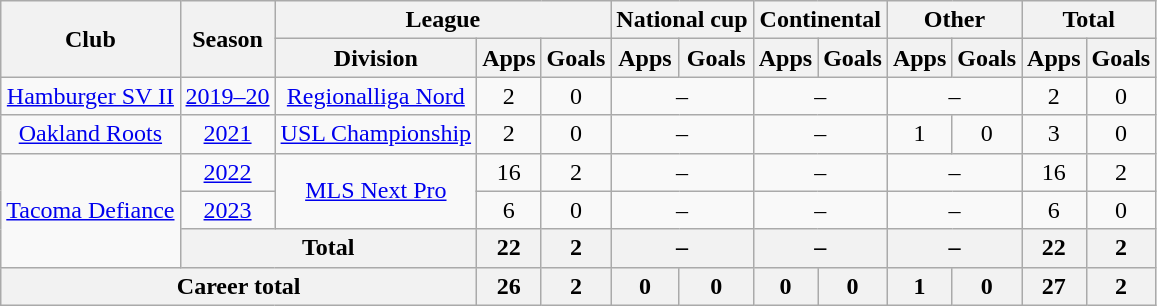<table class="wikitable" style="text-align: center">
<tr>
<th rowspan="2">Club</th>
<th rowspan="2">Season</th>
<th colspan="3">League</th>
<th colspan="2">National cup</th>
<th colspan="2">Continental</th>
<th colspan="2">Other</th>
<th colspan="2">Total</th>
</tr>
<tr>
<th>Division</th>
<th>Apps</th>
<th>Goals</th>
<th>Apps</th>
<th>Goals</th>
<th>Apps</th>
<th>Goals</th>
<th>Apps</th>
<th>Goals</th>
<th>Apps</th>
<th>Goals</th>
</tr>
<tr>
<td><a href='#'>Hamburger SV II</a></td>
<td><a href='#'>2019–20</a></td>
<td><a href='#'>Regionalliga Nord</a></td>
<td>2</td>
<td>0</td>
<td colspan="2">–</td>
<td colspan="2">–</td>
<td colspan="2">–</td>
<td>2</td>
<td>0</td>
</tr>
<tr>
<td><a href='#'>Oakland Roots</a></td>
<td><a href='#'>2021</a></td>
<td><a href='#'>USL Championship</a></td>
<td>2</td>
<td>0</td>
<td colspan="2">–</td>
<td colspan="2">–</td>
<td>1</td>
<td>0</td>
<td>3</td>
<td>0</td>
</tr>
<tr>
<td rowspan="3"><a href='#'>Tacoma Defiance</a></td>
<td><a href='#'>2022</a></td>
<td rowspan="2"><a href='#'>MLS Next Pro</a></td>
<td>16</td>
<td>2</td>
<td colspan="2">–</td>
<td colspan="2">–</td>
<td colspan="2">–</td>
<td>16</td>
<td>2</td>
</tr>
<tr>
<td><a href='#'>2023</a></td>
<td>6</td>
<td>0</td>
<td colspan="2">–</td>
<td colspan="2">–</td>
<td colspan="2">–</td>
<td>6</td>
<td>0</td>
</tr>
<tr>
<th colspan=2>Total</th>
<th>22</th>
<th>2</th>
<th colspan="2">–</th>
<th colspan="2">–</th>
<th colspan="2">–</th>
<th>22</th>
<th>2</th>
</tr>
<tr>
<th colspan=3>Career total</th>
<th>26</th>
<th>2</th>
<th>0</th>
<th>0</th>
<th>0</th>
<th>0</th>
<th>1</th>
<th>0</th>
<th>27</th>
<th>2</th>
</tr>
</table>
